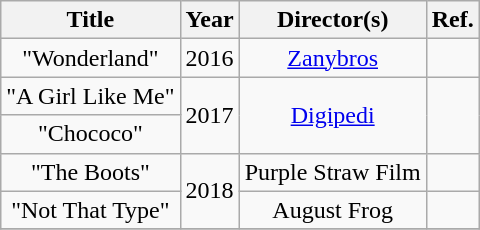<table class="wikitable plainrowheaders" style="text-align:center">
<tr>
<th scope="col">Title</th>
<th scope="col">Year</th>
<th scope="col">Director(s)</th>
<th scope="col">Ref.</th>
</tr>
<tr>
<td>"Wonderland"</td>
<td>2016</td>
<td><a href='#'>Zanybros</a></td>
<td></td>
</tr>
<tr>
<td>"A Girl Like Me" </td>
<td rowspan="2">2017</td>
<td rowspan="2"><a href='#'>Digipedi</a></td>
<td rowspan="2"></td>
</tr>
<tr>
<td>"Chococo"</td>
</tr>
<tr>
<td>"The Boots"</td>
<td rowspan="2">2018</td>
<td>Purple Straw Film</td>
<td></td>
</tr>
<tr>
<td>"Not That Type"</td>
<td>August Frog</td>
<td></td>
</tr>
<tr>
</tr>
</table>
